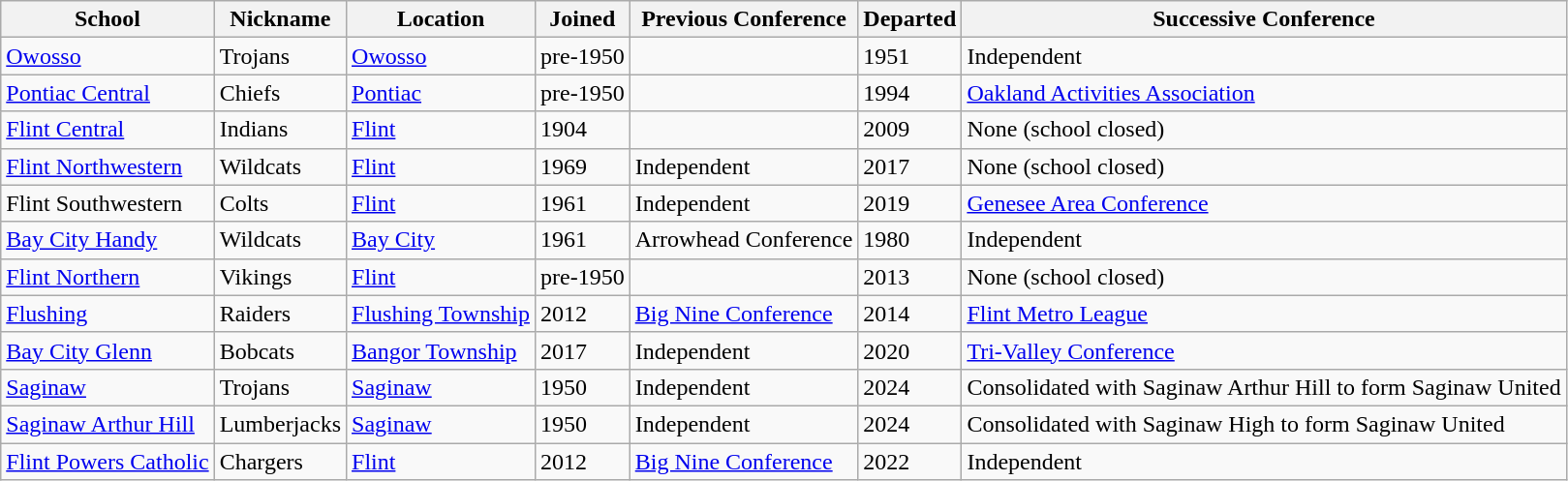<table class="wikitable">
<tr>
<th>School</th>
<th>Nickname</th>
<th>Location</th>
<th>Joined</th>
<th>Previous Conference</th>
<th>Departed</th>
<th>Successive Conference</th>
</tr>
<tr>
<td><a href='#'>Owosso</a></td>
<td>Trojans</td>
<td><a href='#'>Owosso</a></td>
<td>pre-1950</td>
<td></td>
<td>1951</td>
<td>Independent</td>
</tr>
<tr>
<td><a href='#'>Pontiac Central</a></td>
<td>Chiefs</td>
<td><a href='#'>Pontiac</a></td>
<td>pre-1950</td>
<td></td>
<td>1994</td>
<td><a href='#'>Oakland Activities Association</a></td>
</tr>
<tr>
<td><a href='#'>Flint Central</a></td>
<td>Indians</td>
<td><a href='#'>Flint</a></td>
<td>1904</td>
<td></td>
<td>2009</td>
<td>None (school closed)</td>
</tr>
<tr>
<td><a href='#'>Flint Northwestern</a></td>
<td>Wildcats</td>
<td><a href='#'>Flint</a></td>
<td>1969</td>
<td>Independent</td>
<td>2017</td>
<td>None (school closed)</td>
</tr>
<tr>
<td>Flint Southwestern</td>
<td>Colts</td>
<td><a href='#'>Flint</a></td>
<td>1961</td>
<td>Independent</td>
<td>2019</td>
<td><a href='#'>Genesee Area Conference</a></td>
</tr>
<tr>
<td><a href='#'>Bay City Handy</a></td>
<td>Wildcats</td>
<td><a href='#'>Bay City</a></td>
<td>1961</td>
<td>Arrowhead Conference</td>
<td>1980</td>
<td>Independent</td>
</tr>
<tr>
<td><a href='#'>Flint Northern</a></td>
<td>Vikings</td>
<td><a href='#'>Flint</a></td>
<td>pre-1950</td>
<td></td>
<td>2013</td>
<td>None (school closed)</td>
</tr>
<tr>
<td><a href='#'>Flushing</a></td>
<td>Raiders</td>
<td><a href='#'>Flushing Township</a></td>
<td>2012</td>
<td><a href='#'>Big Nine Conference</a></td>
<td>2014</td>
<td><a href='#'>Flint Metro League</a></td>
</tr>
<tr>
<td><a href='#'>Bay City Glenn</a></td>
<td>Bobcats</td>
<td><a href='#'>Bangor Township</a></td>
<td>2017</td>
<td>Independent</td>
<td>2020</td>
<td><a href='#'>Tri-Valley Conference</a></td>
</tr>
<tr>
<td><a href='#'>Saginaw</a></td>
<td>Trojans</td>
<td><a href='#'>Saginaw</a></td>
<td>1950</td>
<td>Independent</td>
<td>2024</td>
<td>Consolidated with Saginaw Arthur Hill to form Saginaw United</td>
</tr>
<tr>
<td><a href='#'>Saginaw Arthur Hill</a></td>
<td>Lumberjacks</td>
<td><a href='#'>Saginaw</a></td>
<td>1950</td>
<td>Independent</td>
<td>2024</td>
<td>Consolidated with Saginaw High to form Saginaw United</td>
</tr>
<tr>
<td><a href='#'>Flint Powers Catholic</a></td>
<td>Chargers</td>
<td><a href='#'>Flint</a></td>
<td>2012</td>
<td><a href='#'>Big Nine Conference</a></td>
<td>2022</td>
<td>Independent</td>
</tr>
</table>
